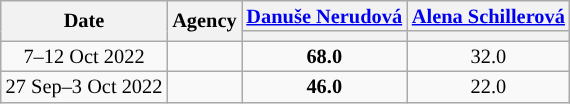<table class="wikitable" style=text-align:center;font-size:85%;line-height:14px;">
<tr>
<th rowspan="2">Date</th>
<th rowspan="2">Agency</th>
<th><a href='#'>Danuše Nerudová</a></th>
<th><a href='#'>Alena Schillerová</a></th>
</tr>
<tr>
<th style="background:"></th>
<th style="background:"></th>
</tr>
<tr>
<td>7–12 Oct 2022</td>
<td></td>
<td><strong>68.0</strong></td>
<td>32.0</td>
</tr>
<tr>
<td>27 Sep–3 Oct 2022</td>
<td></td>
<td><strong>46.0</strong></td>
<td>22.0</td>
</tr>
</table>
